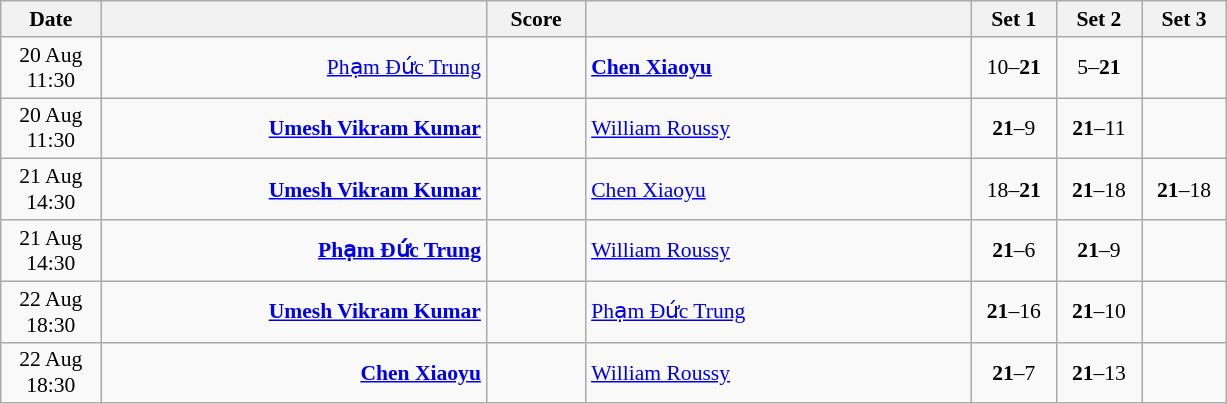<table class="wikitable" style="text-align:center; font-size:90%">
<tr>
<th width="60">Date</th>
<th align="right" width="250"></th>
<th width="60">Score</th>
<th align="left" width="250"></th>
<th width="50">Set 1</th>
<th width="50">Set 2</th>
<th width="50">Set 3</th>
</tr>
<tr>
<td>20 Aug<br>11:30</td>
<td align="right"><a href='#'>Phạm Đức Trung</a> </td>
<td align="center"></td>
<td align="left"><strong> <a href='#'>Chen Xiaoyu</a></strong></td>
<td>10–<strong>21</strong></td>
<td>5–<strong>21</strong></td>
<td></td>
</tr>
<tr>
<td>20 Aug<br>11:30</td>
<td align="right"><strong><a href='#'>Umesh Vikram Kumar</a> </strong></td>
<td align="center"></td>
<td align="left"> <a href='#'>William Roussy</a></td>
<td><strong>21</strong>–9</td>
<td><strong>21</strong>–11</td>
<td></td>
</tr>
<tr>
<td>21 Aug<br>14:30</td>
<td align="right"><strong><a href='#'>Umesh Vikram Kumar</a> </strong></td>
<td align="center"></td>
<td align="left"> <a href='#'>Chen Xiaoyu</a></td>
<td>18–<strong>21</strong></td>
<td><strong>21</strong>–18</td>
<td><strong>21</strong>–18</td>
</tr>
<tr>
<td>21 Aug<br>14:30</td>
<td align="right"><strong><a href='#'>Phạm Đức Trung</a> </strong></td>
<td align="center"></td>
<td align="left"> <a href='#'>William Roussy</a></td>
<td><strong>21</strong>–6</td>
<td><strong>21</strong>–9</td>
<td></td>
</tr>
<tr>
<td>22 Aug<br>18:30</td>
<td align="right"><strong><a href='#'>Umesh Vikram Kumar</a> </strong></td>
<td align="center"></td>
<td align="left"> <a href='#'>Phạm Đức Trung</a></td>
<td><strong>21</strong>–16</td>
<td><strong>21</strong>–10</td>
<td></td>
</tr>
<tr>
<td>22 Aug<br>18:30</td>
<td align="right"><strong><a href='#'>Chen Xiaoyu</a> </strong></td>
<td align="center"></td>
<td align="left"> <a href='#'>William Roussy</a></td>
<td><strong>21</strong>–7</td>
<td><strong>21</strong>–13</td>
<td></td>
</tr>
</table>
